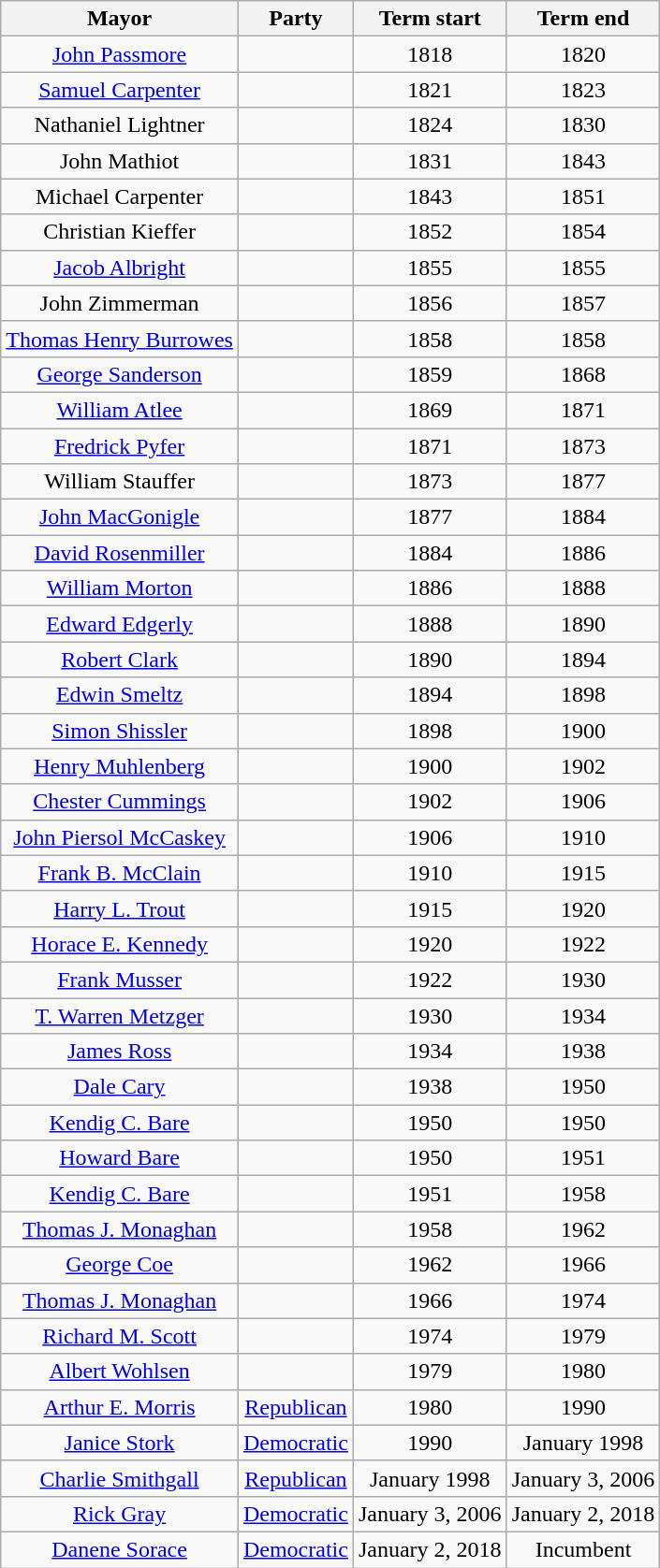<table class="wikitable" style="text-align:center">
<tr>
<th>Mayor</th>
<th>Party</th>
<th>Term start</th>
<th>Term end</th>
</tr>
<tr>
<td><a href='#'>John Passmore</a></td>
<td></td>
<td>1818</td>
<td>1820</td>
</tr>
<tr>
<td><a href='#'>Samuel Carpenter</a></td>
<td></td>
<td>1821</td>
<td>1823</td>
</tr>
<tr>
<td>Nathaniel Lightner</td>
<td></td>
<td>1824</td>
<td>1830</td>
</tr>
<tr>
<td>John Mathiot</td>
<td></td>
<td>1831</td>
<td>1843</td>
</tr>
<tr>
<td>Michael Carpenter</td>
<td></td>
<td>1843</td>
<td>1851</td>
</tr>
<tr>
<td>Christian Kieffer</td>
<td></td>
<td>1852</td>
<td>1854</td>
</tr>
<tr>
<td><a href='#'>Jacob Albright</a></td>
<td></td>
<td>1855</td>
<td>1855</td>
</tr>
<tr>
<td>John Zimmerman</td>
<td></td>
<td>1856</td>
<td>1857</td>
</tr>
<tr>
<td><a href='#'>Thomas Henry Burrowes</a></td>
<td></td>
<td>1858</td>
<td>1858</td>
</tr>
<tr>
<td><a href='#'>George Sanderson</a></td>
<td></td>
<td>1859</td>
<td>1868</td>
</tr>
<tr>
<td><a href='#'>William Atlee</a></td>
<td></td>
<td>1869</td>
<td>1871</td>
</tr>
<tr>
<td><a href='#'>Fredrick Pyfer</a></td>
<td></td>
<td>1871</td>
<td>1873</td>
</tr>
<tr>
<td>William Stauffer</td>
<td></td>
<td>1873</td>
<td>1877</td>
</tr>
<tr>
<td><a href='#'>John MacGonigle</a></td>
<td></td>
<td>1877</td>
<td>1884</td>
</tr>
<tr>
<td><a href='#'>David Rosenmiller</a></td>
<td></td>
<td>1884</td>
<td>1886</td>
</tr>
<tr>
<td><a href='#'>William Morton</a></td>
<td></td>
<td>1886</td>
<td>1888</td>
</tr>
<tr>
<td><a href='#'>Edward Edgerly</a></td>
<td></td>
<td>1888</td>
<td>1890</td>
</tr>
<tr>
<td><a href='#'>Robert Clark</a></td>
<td></td>
<td>1890</td>
<td>1894</td>
</tr>
<tr>
<td><a href='#'>Edwin Smeltz</a></td>
<td></td>
<td>1894</td>
<td>1898</td>
</tr>
<tr>
<td><a href='#'>Simon Shissler</a></td>
<td></td>
<td>1898</td>
<td>1900</td>
</tr>
<tr>
<td><a href='#'>Henry Muhlenberg</a></td>
<td></td>
<td>1900</td>
<td>1902</td>
</tr>
<tr>
<td><a href='#'>Chester Cummings</a></td>
<td></td>
<td>1902</td>
<td>1906</td>
</tr>
<tr>
<td><a href='#'>John Piersol McCaskey</a></td>
<td></td>
<td>1906</td>
<td>1910</td>
</tr>
<tr>
<td><a href='#'>Frank B. McClain</a></td>
<td></td>
<td>1910</td>
<td>1915</td>
</tr>
<tr>
<td><a href='#'>Harry L. Trout</a></td>
<td></td>
<td>1915</td>
<td>1920</td>
</tr>
<tr>
<td><a href='#'>Horace E. Kennedy</a></td>
<td></td>
<td>1920</td>
<td>1922</td>
</tr>
<tr>
<td><a href='#'>Frank Musser</a></td>
<td></td>
<td>1922</td>
<td>1930</td>
</tr>
<tr>
<td><a href='#'>T. Warren Metzger</a></td>
<td></td>
<td>1930</td>
<td>1934</td>
</tr>
<tr>
<td><a href='#'>James Ross</a></td>
<td></td>
<td>1934</td>
<td>1938</td>
</tr>
<tr>
<td><a href='#'>Dale Cary</a></td>
<td></td>
<td>1938</td>
<td>1950</td>
</tr>
<tr>
<td><a href='#'>Kendig C. Bare</a></td>
<td></td>
<td>1950</td>
<td>1950</td>
</tr>
<tr>
<td><a href='#'>Howard Bare</a></td>
<td></td>
<td>1950</td>
<td>1951</td>
</tr>
<tr>
<td><a href='#'>Kendig C. Bare</a></td>
<td></td>
<td>1951</td>
<td>1958</td>
</tr>
<tr>
<td><a href='#'>Thomas J. Monaghan</a></td>
<td></td>
<td>1958</td>
<td>1962</td>
</tr>
<tr>
<td><a href='#'>George Coe</a></td>
<td></td>
<td>1962</td>
<td>1966</td>
</tr>
<tr>
<td><a href='#'>Thomas J. Monaghan</a></td>
<td></td>
<td>1966</td>
<td>1974</td>
</tr>
<tr>
<td><a href='#'>Richard M. Scott</a></td>
<td></td>
<td>1974</td>
<td>1979</td>
</tr>
<tr>
<td><a href='#'>Albert Wohlsen</a></td>
<td></td>
<td>1979</td>
<td>1980</td>
</tr>
<tr>
<td><a href='#'>Arthur E. Morris</a></td>
<td><a href='#'>Republican</a></td>
<td>1980</td>
<td>1990</td>
</tr>
<tr>
<td><a href='#'>Janice Stork</a></td>
<td><a href='#'>Democratic</a></td>
<td>1990</td>
<td>January 1998</td>
</tr>
<tr>
<td><a href='#'>Charlie Smithgall</a></td>
<td><a href='#'>Republican</a></td>
<td>January 1998</td>
<td>January 3, 2006</td>
</tr>
<tr>
<td><a href='#'>Rick Gray</a></td>
<td><a href='#'>Democratic</a></td>
<td>January 3, 2006</td>
<td>January 2, 2018</td>
</tr>
<tr>
<td><a href='#'>Danene Sorace</a></td>
<td><a href='#'>Democratic</a></td>
<td>January 2, 2018</td>
<td>Incumbent</td>
</tr>
</table>
